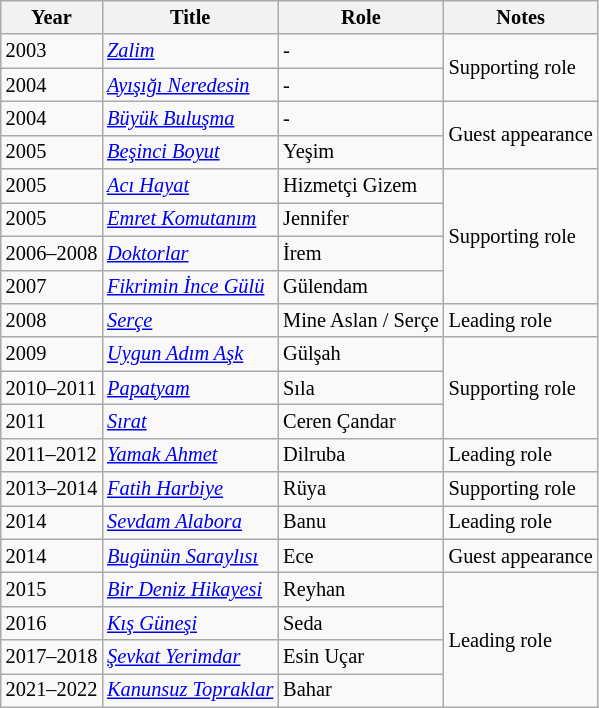<table class="wikitable" style="font-size: 85%;">
<tr>
<th>Year</th>
<th>Title</th>
<th>Role</th>
<th>Notes</th>
</tr>
<tr>
<td>2003</td>
<td><em><a href='#'>Zalim</a></em></td>
<td>-</td>
<td rowspan="2">Supporting role</td>
</tr>
<tr>
<td>2004</td>
<td><em><a href='#'>Ayışığı Neredesin</a></em></td>
<td>-</td>
</tr>
<tr>
<td>2004</td>
<td><em><a href='#'>Büyük Buluşma</a></em></td>
<td>-</td>
<td rowspan="2">Guest appearance</td>
</tr>
<tr>
<td>2005</td>
<td><em><a href='#'>Beşinci Boyut</a></em></td>
<td>Yeşim</td>
</tr>
<tr>
<td>2005</td>
<td><em><a href='#'>Acı Hayat</a></em></td>
<td>Hizmetçi Gizem</td>
<td rowspan="4">Supporting role</td>
</tr>
<tr>
<td>2005</td>
<td><em><a href='#'>Emret Komutanım</a></em></td>
<td>Jennifer</td>
</tr>
<tr>
<td>2006–2008</td>
<td><em><a href='#'>Doktorlar</a></em></td>
<td>İrem</td>
</tr>
<tr>
<td>2007</td>
<td><em><a href='#'>Fikrimin İnce Gülü</a></em></td>
<td>Gülendam</td>
</tr>
<tr>
<td>2008</td>
<td><em><a href='#'>Serçe</a></em></td>
<td>Mine Aslan / Serçe</td>
<td>Leading role</td>
</tr>
<tr>
<td>2009</td>
<td><em><a href='#'>Uygun Adım Aşk</a></em></td>
<td>Gülşah</td>
<td rowspan="3">Supporting role</td>
</tr>
<tr>
<td>2010–2011</td>
<td><em><a href='#'>Papatyam</a></em></td>
<td>Sıla</td>
</tr>
<tr>
<td>2011</td>
<td><em><a href='#'>Sırat</a></em></td>
<td>Ceren Çandar</td>
</tr>
<tr>
<td>2011–2012</td>
<td><em><a href='#'>Yamak Ahmet</a></em></td>
<td>Dilruba</td>
<td>Leading role</td>
</tr>
<tr>
<td>2013–2014</td>
<td><em><a href='#'>Fatih Harbiye</a></em></td>
<td>Rüya</td>
<td>Supporting role</td>
</tr>
<tr>
<td>2014</td>
<td><em><a href='#'>Sevdam Alabora</a></em></td>
<td>Banu</td>
<td>Leading role</td>
</tr>
<tr>
<td>2014</td>
<td><em><a href='#'>Bugünün Saraylısı</a></em></td>
<td>Ece</td>
<td>Guest appearance</td>
</tr>
<tr>
<td>2015</td>
<td><em><a href='#'>Bir Deniz Hikayesi</a></em></td>
<td>Reyhan</td>
<td rowspan="4">Leading role</td>
</tr>
<tr>
<td>2016</td>
<td><em><a href='#'>Kış Güneşi</a></em></td>
<td>Seda</td>
</tr>
<tr>
<td>2017–2018</td>
<td><em><a href='#'>Şevkat Yerimdar</a></em></td>
<td>Esin Uçar</td>
</tr>
<tr>
<td>2021–2022</td>
<td><em><a href='#'>Kanunsuz Topraklar</a></em></td>
<td>Bahar</td>
</tr>
</table>
